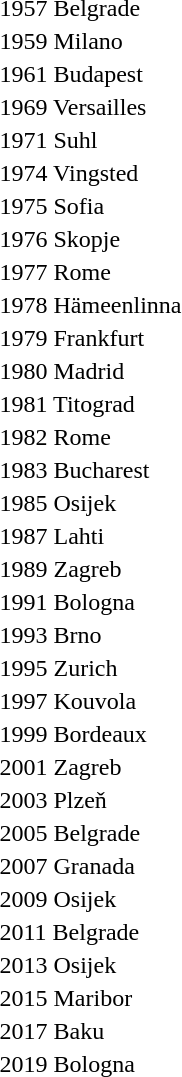<table>
<tr>
<td>1957 Belgrade</td>
<td></td>
<td></td>
<td></td>
</tr>
<tr>
<td>1959 Milano</td>
<td></td>
<td></td>
<td></td>
</tr>
<tr>
<td>1961 Budapest</td>
<td></td>
<td></td>
<td></td>
</tr>
<tr>
<td>1969 Versailles</td>
<td></td>
<td></td>
<td></td>
</tr>
<tr>
<td>1971 Suhl</td>
<td></td>
<td></td>
<td></td>
</tr>
<tr>
<td>1974 Vingsted</td>
<td></td>
<td></td>
<td></td>
</tr>
<tr>
<td>1975 Sofia</td>
<td></td>
<td></td>
<td></td>
</tr>
<tr>
<td>1976 Skopje</td>
<td></td>
<td></td>
<td></td>
</tr>
<tr>
<td>1977 Rome</td>
<td></td>
<td></td>
<td></td>
</tr>
<tr>
<td>1978 Hämeenlinna</td>
<td></td>
<td></td>
<td></td>
</tr>
<tr>
<td>1979 Frankfurt</td>
<td></td>
<td></td>
<td></td>
</tr>
<tr>
<td>1980 Madrid</td>
<td></td>
<td></td>
<td></td>
</tr>
<tr>
<td>1981 Titograd</td>
<td></td>
<td></td>
<td></td>
</tr>
<tr>
<td>1982 Rome</td>
<td></td>
<td></td>
<td></td>
</tr>
<tr>
<td>1983 Bucharest</td>
<td></td>
<td></td>
<td></td>
</tr>
<tr>
<td>1985 Osijek</td>
<td></td>
<td></td>
<td></td>
</tr>
<tr>
<td>1987 Lahti</td>
<td></td>
<td></td>
<td></td>
</tr>
<tr>
<td>1989 Zagreb</td>
<td></td>
<td></td>
<td></td>
</tr>
<tr>
<td>1991 Bologna</td>
<td></td>
<td></td>
<td></td>
</tr>
<tr>
<td>1993 Brno</td>
<td></td>
<td></td>
<td></td>
</tr>
<tr>
<td>1995 Zurich</td>
<td></td>
<td></td>
<td></td>
</tr>
<tr>
<td>1997 Kouvola</td>
<td></td>
<td></td>
<td></td>
</tr>
<tr>
<td>1999 Bordeaux</td>
<td></td>
<td></td>
<td></td>
</tr>
<tr>
<td>2001 Zagreb</td>
<td></td>
<td></td>
<td></td>
</tr>
<tr>
<td>2003 Plzeň</td>
<td></td>
<td></td>
<td></td>
</tr>
<tr>
<td>2005 Belgrade</td>
<td></td>
<td></td>
<td></td>
</tr>
<tr>
<td>2007 Granada</td>
<td></td>
<td></td>
<td></td>
</tr>
<tr>
<td>2009 Osijek</td>
<td></td>
<td></td>
<td></td>
</tr>
<tr>
<td>2011 Belgrade</td>
<td></td>
<td></td>
<td></td>
</tr>
<tr>
<td>2013 Osijek</td>
<td></td>
<td></td>
<td></td>
</tr>
<tr>
<td>2015 Maribor</td>
<td></td>
<td></td>
<td></td>
</tr>
<tr>
<td>2017 Baku</td>
<td></td>
<td></td>
<td></td>
</tr>
<tr>
<td>2019 Bologna</td>
<td></td>
<td></td>
<td></td>
</tr>
</table>
